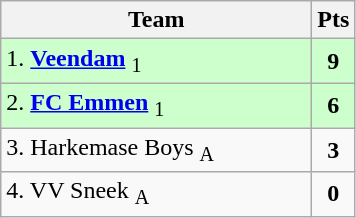<table class="wikitable" style="text-align:center; float:left; margin-right:1em">
<tr>
<th style="width:200px">Team</th>
<th width=20>Pts</th>
</tr>
<tr bgcolor=ccffcc>
<td align=left>1. <strong><a href='#'>Veendam</a></strong> <sub>1</sub></td>
<td><strong>9</strong></td>
</tr>
<tr bgcolor=ccffcc>
<td align=left>2. <strong><a href='#'>FC Emmen</a></strong> <sub>1</sub></td>
<td><strong>6</strong></td>
</tr>
<tr>
<td align=left>3. Harkemase Boys <sub>A</sub></td>
<td><strong>3</strong></td>
</tr>
<tr>
<td align=left>4. VV Sneek <sub>A</sub></td>
<td><strong>0</strong></td>
</tr>
</table>
